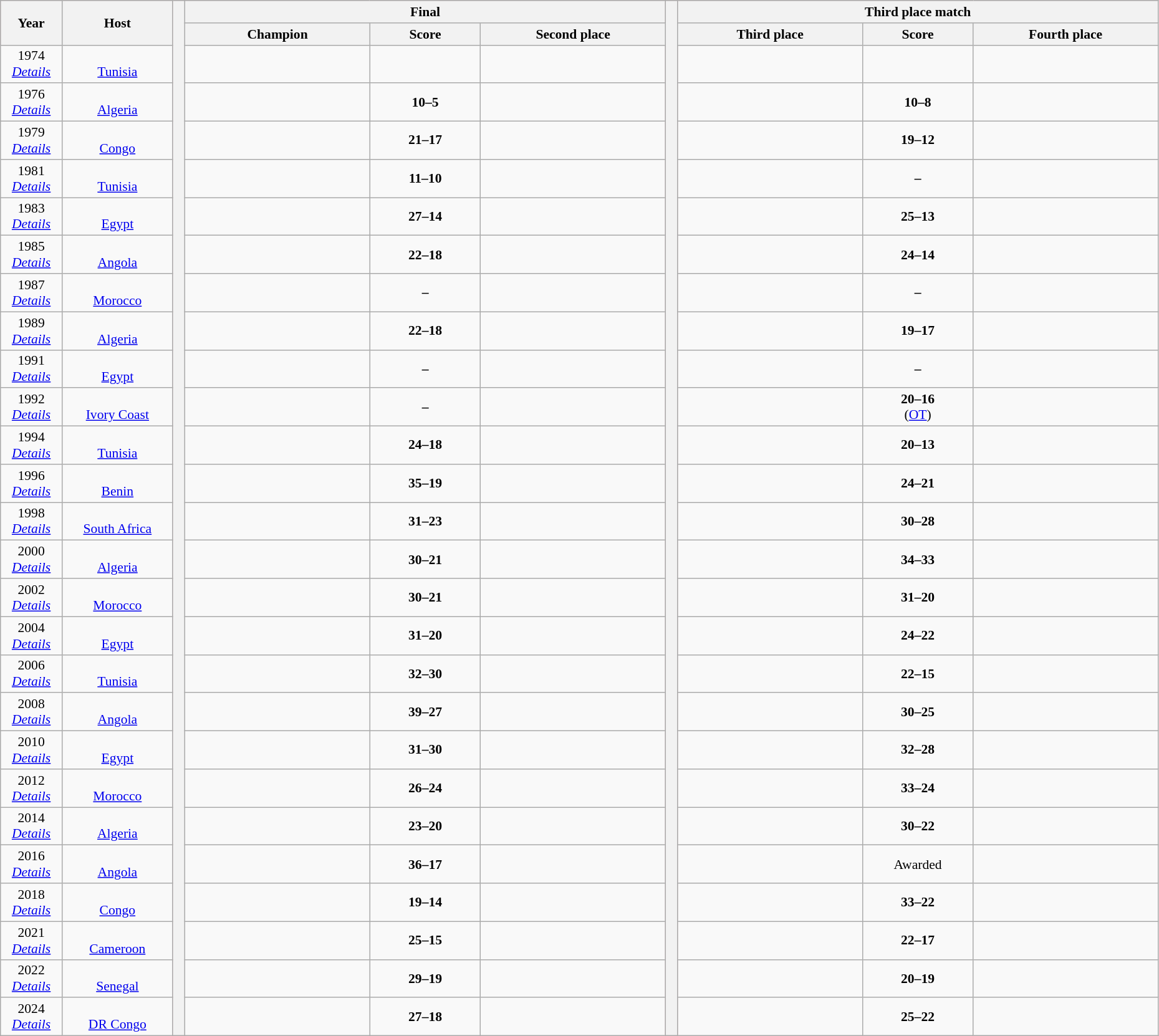<table class="wikitable" style="font-size:90%; width: 98%; text-align: center;">
<tr bgcolor=#EFC1C4>
<th rowspan=2 width=5%>Year</th>
<th rowspan=2 width=9%>Host</th>
<th width=1% rowspan=28 bgcolor=ffffff></th>
<th colspan=3>Final</th>
<th width=1% rowspan=28 bgcolor=ffffff></th>
<th colspan=3>Third place match</th>
</tr>
<tr bgcolor=#EFEFEF>
<th width=15%>Champion</th>
<th width=9%>Score</th>
<th width=15%>Second place</th>
<th width=15%>Third place</th>
<th width=9%>Score</th>
<th width=15%>Fourth place</th>
</tr>
<tr>
<td>1974<br><em><a href='#'>Details</a></em></td>
<td><br><a href='#'>Tunisia</a></td>
<td><strong></strong></td>
<td><big></big></td>
<td></td>
<td></td>
<td><big><em></em></big></td>
<td></td>
</tr>
<tr>
<td>1976<br><em><a href='#'>Details</a></em></td>
<td><br><a href='#'>Algeria</a></td>
<td><strong></strong></td>
<td><strong>10–5</strong></td>
<td></td>
<td></td>
<td><strong>10–8</strong></td>
<td></td>
</tr>
<tr>
<td>1979<br><em><a href='#'>Details</a></em></td>
<td><br><a href='#'>Congo</a></td>
<td><strong></strong></td>
<td><strong>21–17</strong></td>
<td></td>
<td></td>
<td><strong>19–12</strong></td>
<td></td>
</tr>
<tr>
<td>1981<br><em><a href='#'>Details</a></em></td>
<td><br><a href='#'>Tunisia</a></td>
<td><strong></strong></td>
<td><strong>11–10</strong></td>
<td></td>
<td></td>
<td><strong>–</strong></td>
<td></td>
</tr>
<tr>
<td>1983<br><em><a href='#'>Details</a></em></td>
<td><br><a href='#'>Egypt</a></td>
<td><strong></strong></td>
<td><strong>27–14</strong></td>
<td></td>
<td></td>
<td><strong>25–13</strong></td>
<td></td>
</tr>
<tr>
<td>1985<br><em><a href='#'>Details</a></em></td>
<td><br><a href='#'>Angola</a></td>
<td><strong></strong></td>
<td><strong>22–18</strong></td>
<td></td>
<td></td>
<td><strong>24–14</strong></td>
<td></td>
</tr>
<tr>
<td>1987<br><em><a href='#'>Details</a></em></td>
<td><br><a href='#'>Morocco</a></td>
<td><strong></strong></td>
<td><strong>–</strong></td>
<td></td>
<td></td>
<td><strong>–</strong></td>
<td></td>
</tr>
<tr>
<td>1989<br><em><a href='#'>Details</a></em></td>
<td><br><a href='#'>Algeria</a></td>
<td><strong></strong></td>
<td><strong>22–18</strong></td>
<td></td>
<td></td>
<td><strong>19–17</strong></td>
<td></td>
</tr>
<tr>
<td>1991<br><em><a href='#'>Details</a></em></td>
<td><br><a href='#'>Egypt</a></td>
<td><strong></strong></td>
<td><strong>–</strong></td>
<td></td>
<td></td>
<td><strong>–</strong></td>
<td></td>
</tr>
<tr>
<td>1992<br><em><a href='#'>Details</a></em></td>
<td><br><a href='#'>Ivory Coast</a></td>
<td><strong></strong></td>
<td><strong>–</strong></td>
<td></td>
<td></td>
<td><strong>20–16</strong><br>(<a href='#'>OT</a>)</td>
<td></td>
</tr>
<tr>
<td>1994<br><em><a href='#'>Details</a></em></td>
<td><br><a href='#'>Tunisia</a></td>
<td><strong></strong></td>
<td><strong>24–18</strong></td>
<td></td>
<td></td>
<td><strong>20–13</strong></td>
<td></td>
</tr>
<tr>
<td>1996<br><em><a href='#'>Details</a></em></td>
<td><br><a href='#'>Benin</a></td>
<td><strong></strong></td>
<td><strong>35–19</strong></td>
<td></td>
<td></td>
<td><strong>24–21</strong></td>
<td></td>
</tr>
<tr>
<td>1998<br><em><a href='#'>Details</a></em></td>
<td><br><a href='#'>South Africa</a></td>
<td><strong></strong></td>
<td><strong>31–23</strong></td>
<td></td>
<td></td>
<td><strong>30–28</strong></td>
<td></td>
</tr>
<tr>
<td>2000<br><em><a href='#'>Details</a></em></td>
<td><br><a href='#'>Algeria</a></td>
<td><strong></strong></td>
<td><strong>30–21</strong></td>
<td></td>
<td></td>
<td><strong>34–33</strong></td>
<td></td>
</tr>
<tr>
<td>2002<br><em><a href='#'>Details</a></em></td>
<td><br><a href='#'>Morocco</a></td>
<td><strong></strong></td>
<td><strong>30–21</strong></td>
<td></td>
<td></td>
<td><strong>31–20</strong></td>
<td></td>
</tr>
<tr>
<td>2004<br><em><a href='#'>Details</a></em></td>
<td><br><a href='#'>Egypt</a></td>
<td><strong></strong></td>
<td><strong>31–20</strong></td>
<td></td>
<td></td>
<td><strong>24–22</strong></td>
<td></td>
</tr>
<tr>
<td>2006<br><em><a href='#'>Details</a></em></td>
<td><br><a href='#'>Tunisia</a></td>
<td><strong></strong></td>
<td><strong>32–30</strong></td>
<td></td>
<td></td>
<td><strong>22–15</strong></td>
<td></td>
</tr>
<tr>
<td>2008<br><em><a href='#'>Details</a></em></td>
<td><br><a href='#'>Angola</a></td>
<td><strong></strong></td>
<td><strong>39–27</strong></td>
<td></td>
<td></td>
<td><strong>30–25</strong></td>
<td></td>
</tr>
<tr>
<td>2010<br><em><a href='#'>Details</a></em></td>
<td><br><a href='#'>Egypt</a></td>
<td><strong></strong></td>
<td><strong>31–30</strong></td>
<td></td>
<td></td>
<td><strong>32–28</strong></td>
<td></td>
</tr>
<tr>
<td>2012<br><em><a href='#'>Details</a></em></td>
<td><br><a href='#'>Morocco</a></td>
<td><strong></strong></td>
<td><strong>26–24</strong></td>
<td></td>
<td></td>
<td><strong>33–24</strong></td>
<td></td>
</tr>
<tr>
<td>2014<br><em><a href='#'>Details</a></em></td>
<td><br><a href='#'>Algeria</a></td>
<td><strong></strong></td>
<td><strong>23–20</strong></td>
<td></td>
<td></td>
<td><strong>30–22</strong></td>
<td></td>
</tr>
<tr>
<td>2016<br><em><a href='#'>Details</a></em></td>
<td><br><a href='#'>Angola</a></td>
<td><strong></strong></td>
<td><strong>36–17</strong></td>
<td></td>
<td></td>
<td>Awarded</td>
<td></td>
</tr>
<tr>
<td>2018<br><em><a href='#'>Details</a></em></td>
<td><br><a href='#'>Congo</a></td>
<td><strong></strong></td>
<td><strong>19–14</strong></td>
<td></td>
<td></td>
<td><strong>33–22</strong></td>
<td></td>
</tr>
<tr>
<td>2021<br><em><a href='#'>Details</a></em></td>
<td><br><a href='#'>Cameroon</a></td>
<td><strong></strong></td>
<td><strong>25–15</strong></td>
<td></td>
<td></td>
<td><strong>22–17</strong></td>
<td></td>
</tr>
<tr>
<td>2022<br><em><a href='#'>Details</a></em></td>
<td><br><a href='#'>Senegal</a></td>
<td><strong></strong></td>
<td><strong>29–19</strong></td>
<td></td>
<td></td>
<td><strong>20–19</strong></td>
<td></td>
</tr>
<tr>
<td>2024<br><em><a href='#'>Details</a></em></td>
<td><br><a href='#'>DR Congo</a></td>
<td><strong></strong></td>
<td><strong>27–18</strong></td>
<td></td>
<td></td>
<td><strong>25–22</strong></td>
<td></td>
</tr>
</table>
